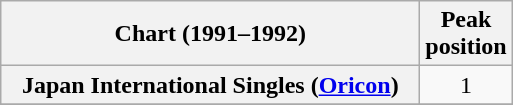<table class="wikitable sortable plainrowheaders">
<tr>
<th style="width:17em;">Chart (1991–1992)</th>
<th>Peak<br>position</th>
</tr>
<tr>
<th scope="row">Japan International Singles (<a href='#'>Oricon</a>)</th>
<td align="center">1</td>
</tr>
<tr>
</tr>
</table>
